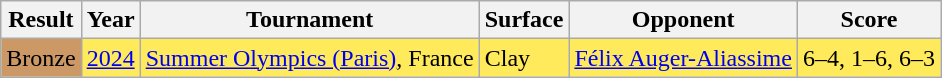<table class="wikitable">
<tr>
<th>Result</th>
<th>Year</th>
<th>Tournament</th>
<th>Surface</th>
<th>Opponent</th>
<th class=unsortable>Score</th>
</tr>
<tr style=background:#ffea5c>
<td bgcolor=cc9966>Bronze</td>
<td><a href='#'>2024</a></td>
<td><a href='#'>Summer Olympics (Paris)</a>, France</td>
<td>Clay</td>
<td> <a href='#'>Félix Auger-Aliassime</a></td>
<td>6–4, 1–6, 6–3</td>
</tr>
</table>
